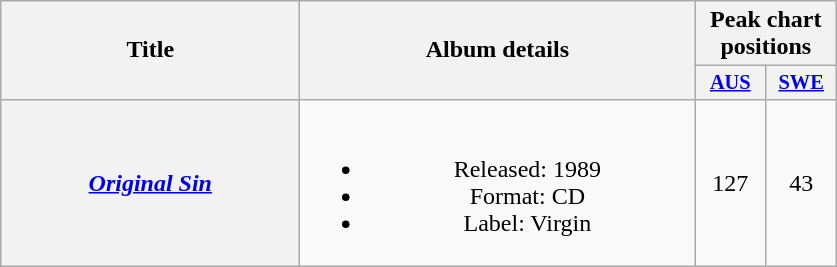<table class="wikitable plainrowheaders" style="text-align:center;" border="1">
<tr>
<th scope="col" rowspan="2" style="width:12em;">Title</th>
<th scope="col" rowspan="2" style="width:16em;">Album details</th>
<th scope="col" colspan="2">Peak chart<br>positions</th>
</tr>
<tr>
<th scope="col" style="width:3em; font-size:85%"><a href='#'>AUS</a><br></th>
<th scope="col" style="width:3em; font-size:85%"><a href='#'>SWE</a><br></th>
</tr>
<tr>
<th scope="row"><em><a href='#'>Original Sin</a></em></th>
<td><br><ul><li>Released: 1989</li><li>Format: CD</li><li>Label: Virgin</li></ul></td>
<td>127</td>
<td>43</td>
</tr>
</table>
